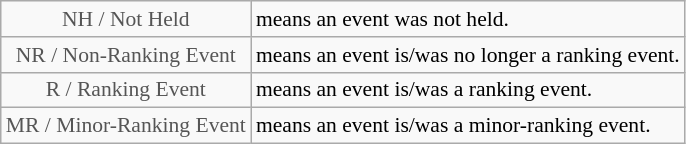<table class="wikitable" style="font-size:90%">
<tr>
<td style="text-align:center; color:#555555;" colspan="4">NH / Not Held</td>
<td>means an event was not held.</td>
</tr>
<tr>
<td style="text-align:center; color:#555555;" colspan="4">NR / Non-Ranking Event</td>
<td>means an event is/was no longer a ranking event.</td>
</tr>
<tr>
<td style="text-align:center; color:#555555;" colspan="4">R / Ranking Event</td>
<td>means an event is/was a ranking event.</td>
</tr>
<tr>
<td style="text-align:center; color:#555555;" colspan="4">MR / Minor-Ranking Event</td>
<td>means an event is/was a minor-ranking event.</td>
</tr>
</table>
